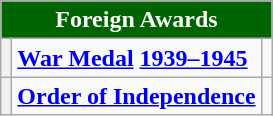<table class="wikitable">
<tr>
<th colspan="3" style="background:#006400; color:#FFFFFF; text-align:center"><strong>Foreign Awards</strong></th>
</tr>
<tr>
<th><strong></strong></th>
<td><strong><a href='#'>War Medal</a></strong> <strong><a href='#'>1939–1945</a></strong></td>
<td></td>
</tr>
<tr>
<th><strong></strong></th>
<td><strong><a href='#'>Order of Independence</a></strong></td>
<td></td>
</tr>
</table>
